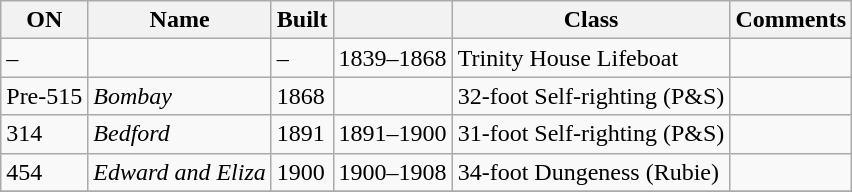<table class="wikitable">
<tr>
<th>ON</th>
<th>Name</th>
<th>Built</th>
<th></th>
<th>Class</th>
<th>Comments</th>
</tr>
<tr>
<td>–</td>
<td></td>
<td>–</td>
<td>1839–1868</td>
<td>Trinity House Lifeboat</td>
<td></td>
</tr>
<tr>
<td>Pre-515</td>
<td><em>Bombay</em></td>
<td>1868</td>
<td></td>
<td>32-foot Self-righting (P&S)</td>
<td></td>
</tr>
<tr>
<td>314</td>
<td><em>Bedford</em></td>
<td>1891</td>
<td>1891–1900</td>
<td>31-foot Self-righting (P&S)</td>
<td></td>
</tr>
<tr>
<td>454</td>
<td><em>Edward and Eliza</em></td>
<td>1900</td>
<td>1900–1908</td>
<td>34-foot Dungeness (Rubie)</td>
<td></td>
</tr>
<tr>
</tr>
</table>
